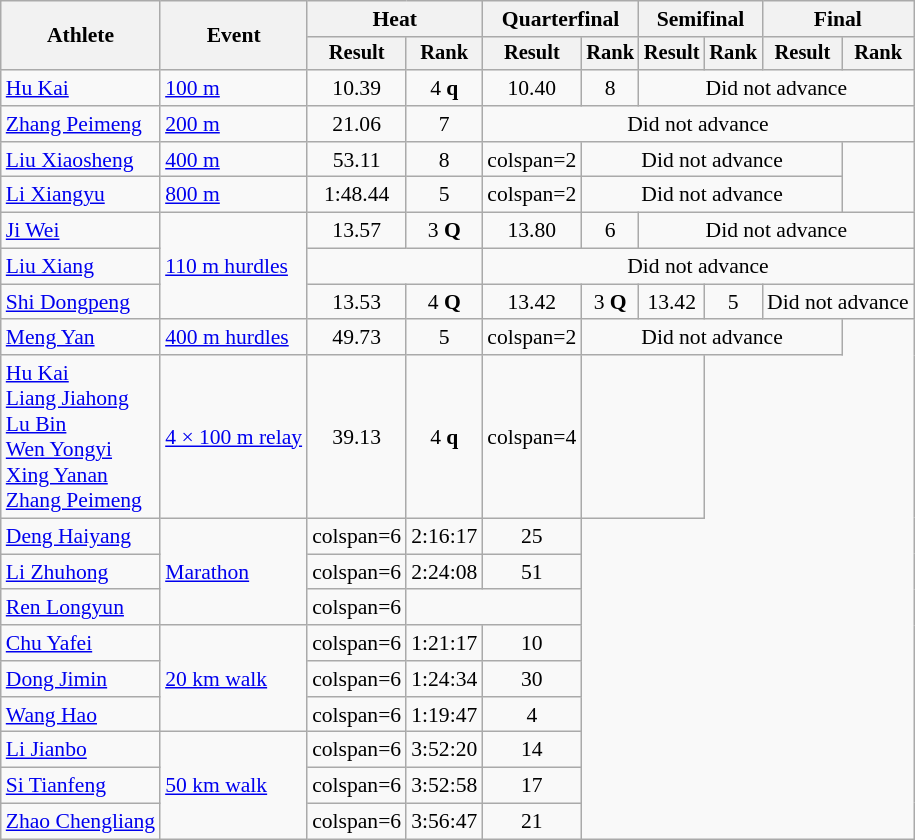<table class=wikitable style="font-size:90%">
<tr>
<th rowspan="2">Athlete</th>
<th rowspan="2">Event</th>
<th colspan="2">Heat</th>
<th colspan="2">Quarterfinal</th>
<th colspan="2">Semifinal</th>
<th colspan="2">Final</th>
</tr>
<tr style="font-size:95%">
<th>Result</th>
<th>Rank</th>
<th>Result</th>
<th>Rank</th>
<th>Result</th>
<th>Rank</th>
<th>Result</th>
<th>Rank</th>
</tr>
<tr align=center>
<td align=left><a href='#'>Hu Kai</a></td>
<td align=left><a href='#'>100 m</a></td>
<td>10.39</td>
<td>4 <strong>q</strong></td>
<td>10.40</td>
<td>8</td>
<td colspan=4>Did not advance</td>
</tr>
<tr align=center>
<td align=left><a href='#'>Zhang Peimeng</a></td>
<td align=left><a href='#'>200 m</a></td>
<td>21.06</td>
<td>7</td>
<td colspan=6>Did not advance</td>
</tr>
<tr align=center>
<td align=left><a href='#'>Liu Xiaosheng</a></td>
<td align=left><a href='#'>400 m</a></td>
<td>53.11</td>
<td>8</td>
<td>colspan=2 </td>
<td colspan=4>Did not advance</td>
</tr>
<tr align=center>
<td align=left><a href='#'>Li Xiangyu</a></td>
<td align=left><a href='#'>800 m</a></td>
<td>1:48.44</td>
<td>5</td>
<td>colspan=2 </td>
<td colspan=4>Did not advance</td>
</tr>
<tr align=center>
<td align=left><a href='#'>Ji Wei</a></td>
<td align=left rowspan=3><a href='#'>110 m hurdles</a></td>
<td>13.57</td>
<td>3 <strong>Q</strong></td>
<td>13.80</td>
<td>6</td>
<td colspan=4>Did not advance</td>
</tr>
<tr align=center>
<td align=left><a href='#'>Liu Xiang</a></td>
<td colspan=2></td>
<td colspan=6>Did not advance</td>
</tr>
<tr align=center>
<td align=left><a href='#'>Shi Dongpeng</a></td>
<td>13.53</td>
<td>4 <strong>Q</strong></td>
<td>13.42</td>
<td>3 <strong>Q</strong></td>
<td>13.42</td>
<td>5</td>
<td colspan=2>Did not advance</td>
</tr>
<tr align=center>
<td align=left><a href='#'>Meng Yan</a></td>
<td align=left><a href='#'>400 m hurdles</a></td>
<td>49.73</td>
<td>5</td>
<td>colspan=2 </td>
<td colspan=4>Did not advance</td>
</tr>
<tr align=center>
<td align=left><a href='#'>Hu Kai</a><br><a href='#'>Liang Jiahong</a><br><a href='#'>Lu Bin</a><br><a href='#'>Wen Yongyi</a><br><a href='#'>Xing Yanan</a><br><a href='#'>Zhang Peimeng</a></td>
<td align=left><a href='#'>4 × 100 m relay</a></td>
<td>39.13</td>
<td>4 <strong>q</strong></td>
<td>colspan=4 </td>
<td colspan=2></td>
</tr>
<tr align=center>
<td align=left><a href='#'>Deng Haiyang</a></td>
<td align=left rowspan=3><a href='#'>Marathon</a></td>
<td>colspan=6 </td>
<td>2:16:17</td>
<td>25</td>
</tr>
<tr align=center>
<td align=left><a href='#'>Li Zhuhong</a></td>
<td>colspan=6 </td>
<td>2:24:08</td>
<td>51</td>
</tr>
<tr align=center>
<td align=left><a href='#'>Ren Longyun</a></td>
<td>colspan=6 </td>
<td colspan=2></td>
</tr>
<tr align=center>
<td align=left><a href='#'>Chu Yafei</a></td>
<td align=left rowspan=3><a href='#'>20 km walk</a></td>
<td>colspan=6 </td>
<td>1:21:17</td>
<td>10</td>
</tr>
<tr align=center>
<td align=left><a href='#'>Dong Jimin</a></td>
<td>colspan=6 </td>
<td>1:24:34</td>
<td>30</td>
</tr>
<tr align=center>
<td align=left><a href='#'>Wang Hao</a></td>
<td>colspan=6 </td>
<td>1:19:47</td>
<td>4</td>
</tr>
<tr align=center>
<td align=left><a href='#'>Li Jianbo</a></td>
<td align=left rowspan=3><a href='#'>50 km walk</a></td>
<td>colspan=6 </td>
<td>3:52:20</td>
<td>14</td>
</tr>
<tr align=center>
<td align=left><a href='#'>Si Tianfeng</a></td>
<td>colspan=6 </td>
<td>3:52:58</td>
<td>17</td>
</tr>
<tr align=center>
<td align=left><a href='#'>Zhao Chengliang</a></td>
<td>colspan=6 </td>
<td>3:56:47</td>
<td>21</td>
</tr>
</table>
